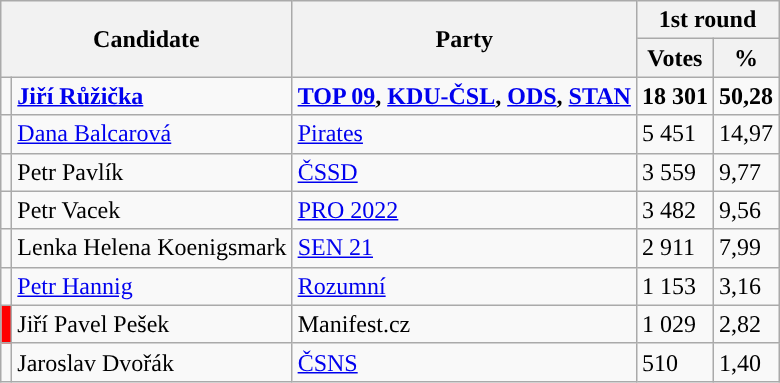<table class="wikitable sortable">
<tr>
<th colspan="2" rowspan="2">Candidate</th>
<th rowspan="2">Party</th>
<th colspan="2">1st round</th>
</tr>
<tr>
<th>Votes</th>
<th>%</th>
</tr>
<tr>
<td style="background-color:"></td>
<td><strong><a href='#'>Jiří Růžička</a></strong></td>
<td><strong><a href='#'>TOP 09</a>, <a href='#'>KDU-ČSL</a>, <a href='#'>ODS</a>, <a href='#'>STAN</a></strong></td>
<td><strong>18 301</strong></td>
<td><strong>50,28</strong></td>
</tr>
<tr>
<td style="background-color:"></td>
<td><a href='#'>Dana Balcarová</a></td>
<td><a href='#'>Pirates</a></td>
<td>5 451</td>
<td>14,97</td>
</tr>
<tr>
<td style="background-color:"></td>
<td>Petr Pavlík</td>
<td><a href='#'>ČSSD</a></td>
<td>3 559</td>
<td>9,77</td>
</tr>
<tr>
<td style="background-color:"></td>
<td>Petr Vacek</td>
<td><a href='#'>PRO 2022</a></td>
<td>3 482</td>
<td>9,56</td>
</tr>
<tr>
<td style="background-color:"></td>
<td>Lenka Helena Koenigsmark</td>
<td><a href='#'>SEN 21</a></td>
<td>2 911</td>
<td>7,99</td>
</tr>
<tr>
<td style="background-color:"></td>
<td><a href='#'>Petr Hannig</a></td>
<td><a href='#'>Rozumní</a></td>
<td>1 153</td>
<td>3,16</td>
</tr>
<tr>
<td style="background-color:red"></td>
<td>Jiří Pavel Pešek</td>
<td>Manifest.cz</td>
<td>1 029</td>
<td>2,82</td>
</tr>
<tr>
<td style="background-color:"></td>
<td>Jaroslav Dvořák</td>
<td><a href='#'>ČSNS</a></td>
<td>510</td>
<td>1,40</td>
</tr>
</table>
